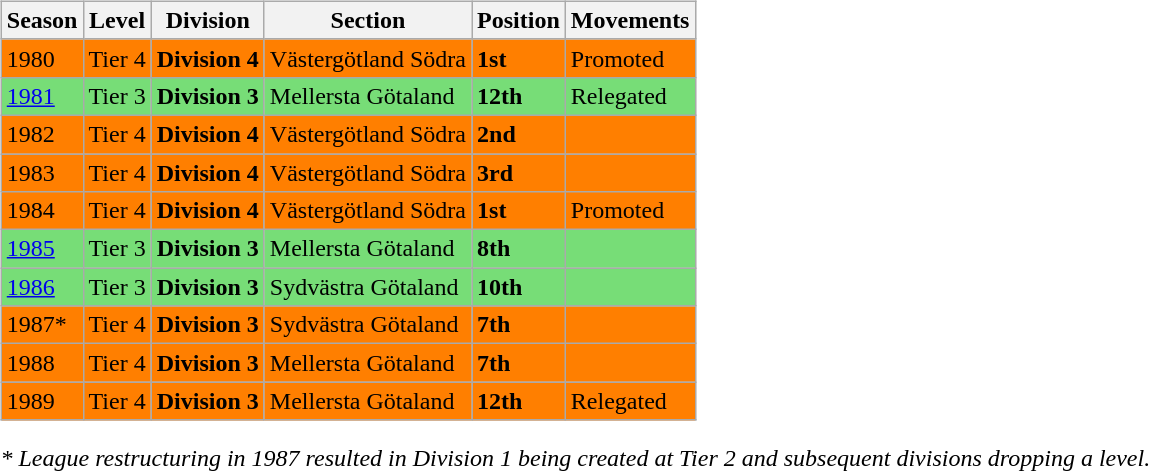<table>
<tr>
<td valign="top" width=0%><br><table class="wikitable">
<tr style="background:#f0f6fa;">
<th><strong>Season</strong></th>
<th><strong>Level</strong></th>
<th><strong>Division</strong></th>
<th><strong>Section</strong></th>
<th><strong>Position</strong></th>
<th><strong>Movements</strong></th>
</tr>
<tr>
<td style="background:#FF7F00;">1980</td>
<td style="background:#FF7F00;">Tier 4</td>
<td style="background:#FF7F00;"><strong>Division 4</strong></td>
<td style="background:#FF7F00;">Västergötland Södra</td>
<td style="background:#FF7F00;"><strong>1st</strong></td>
<td style="background:#FF7F00;">Promoted</td>
</tr>
<tr>
<td style="background:#77DD77;"><a href='#'>1981</a></td>
<td style="background:#77DD77;">Tier 3</td>
<td style="background:#77DD77;"><strong>Division 3</strong></td>
<td style="background:#77DD77;">Mellersta Götaland</td>
<td style="background:#77DD77;"><strong>12th</strong></td>
<td style="background:#77DD77;">Relegated</td>
</tr>
<tr>
<td style="background:#FF7F00;">1982</td>
<td style="background:#FF7F00;">Tier 4</td>
<td style="background:#FF7F00;"><strong>Division 4</strong></td>
<td style="background:#FF7F00;">Västergötland Södra</td>
<td style="background:#FF7F00;"><strong>2nd</strong></td>
<td style="background:#FF7F00;"></td>
</tr>
<tr>
<td style="background:#FF7F00;">1983</td>
<td style="background:#FF7F00;">Tier 4</td>
<td style="background:#FF7F00;"><strong>Division 4</strong></td>
<td style="background:#FF7F00;">Västergötland Södra</td>
<td style="background:#FF7F00;"><strong>3rd</strong></td>
<td style="background:#FF7F00;"></td>
</tr>
<tr>
<td style="background:#FF7F00;">1984</td>
<td style="background:#FF7F00;">Tier 4</td>
<td style="background:#FF7F00;"><strong>Division 4</strong></td>
<td style="background:#FF7F00;">Västergötland Södra</td>
<td style="background:#FF7F00;"><strong>1st</strong></td>
<td style="background:#FF7F00;">Promoted</td>
</tr>
<tr>
<td style="background:#77DD77;"><a href='#'>1985</a></td>
<td style="background:#77DD77;">Tier 3</td>
<td style="background:#77DD77;"><strong>Division 3</strong></td>
<td style="background:#77DD77;">Mellersta Götaland</td>
<td style="background:#77DD77;"><strong>8th</strong></td>
<td style="background:#77DD77;"></td>
</tr>
<tr>
<td style="background:#77DD77;"><a href='#'>1986</a></td>
<td style="background:#77DD77;">Tier 3</td>
<td style="background:#77DD77;"><strong>Division 3</strong></td>
<td style="background:#77DD77;">Sydvästra Götaland</td>
<td style="background:#77DD77;"><strong>10th</strong></td>
<td style="background:#77DD77;"></td>
</tr>
<tr>
<td style="background:#FF7F00;">1987*</td>
<td style="background:#FF7F00;">Tier 4</td>
<td style="background:#FF7F00;"><strong>Division 3</strong></td>
<td style="background:#FF7F00;">Sydvästra Götaland</td>
<td style="background:#FF7F00;"><strong>7th</strong></td>
<td style="background:#FF7F00;"></td>
</tr>
<tr>
<td style="background:#FF7F00;">1988</td>
<td style="background:#FF7F00;">Tier 4</td>
<td style="background:#FF7F00;"><strong>Division 3</strong></td>
<td style="background:#FF7F00;">Mellersta Götaland</td>
<td style="background:#FF7F00;"><strong>7th</strong></td>
<td style="background:#FF7F00;"></td>
</tr>
<tr>
<td style="background:#FF7F00;">1989</td>
<td style="background:#FF7F00;">Tier 4</td>
<td style="background:#FF7F00;"><strong>Division 3</strong></td>
<td style="background:#FF7F00;">Mellersta Götaland</td>
<td style="background:#FF7F00;"><strong>12th</strong></td>
<td style="background:#FF7F00;">Relegated</td>
</tr>
</table>
<em>* League restructuring in 1987 resulted in Division 1 being created at Tier 2 and subsequent divisions dropping a level.</em>

</td>
</tr>
</table>
